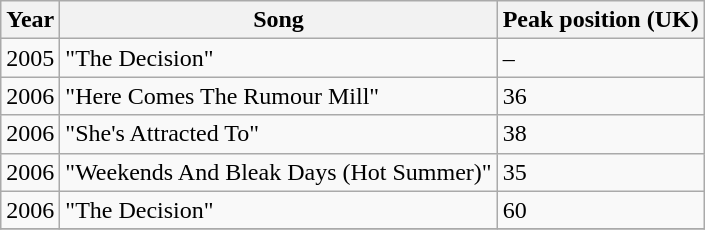<table class="wikitable">
<tr>
<th>Year</th>
<th>Song</th>
<th>Peak position (UK)</th>
</tr>
<tr>
<td>2005</td>
<td>"The Decision"</td>
<td>–</td>
</tr>
<tr>
<td>2006</td>
<td>"Here Comes The Rumour Mill"</td>
<td>36</td>
</tr>
<tr>
<td>2006</td>
<td>"She's Attracted To"</td>
<td>38</td>
</tr>
<tr>
<td>2006</td>
<td>"Weekends And Bleak Days (Hot Summer)"</td>
<td>35</td>
</tr>
<tr>
<td>2006</td>
<td>"The Decision"</td>
<td>60</td>
</tr>
<tr>
</tr>
</table>
